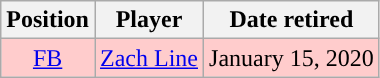<table class="wikitable" style="text-align:center">
<tr>
<th>Position</th>
<th>Player</th>
<th>Date retired</th>
</tr>
<tr style="background:#fcc">
<td><a href='#'>FB</a></td>
<td><a href='#'>Zach Line</a></td>
<td>January 15, 2020</td>
</tr>
</table>
